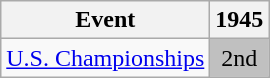<table class="wikitable">
<tr>
<th>Event</th>
<th>1945</th>
</tr>
<tr>
<td><a href='#'>U.S. Championships</a></td>
<td align="center" bgcolor="silver">2nd</td>
</tr>
</table>
